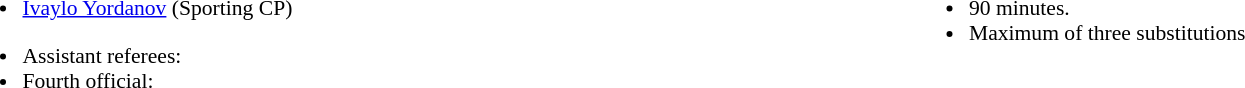<table style="width:100%; font-size:90%">
<tr>
<td style="width:50%; vertical-align:top"><br><ul><li> <a href='#'>Ivaylo Yordanov</a> (Sporting CP)</li></ul><ul><li>Assistant referees:</li><li>Fourth official:</li></ul></td>
<td style="width:50%; vertical-align:top"><br><ul><li>90 minutes.</li><li>Maximum of three substitutions</li></ul></td>
</tr>
</table>
